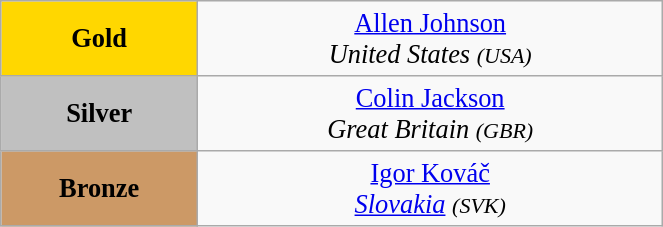<table class="wikitable" style=" text-align:center; font-size:110%;" width="35%">
<tr>
<td bgcolor="gold"><strong>Gold</strong></td>
<td> <a href='#'>Allen Johnson</a><br><em>United States <small>(USA)</small></em></td>
</tr>
<tr>
<td bgcolor="silver"><strong>Silver</strong></td>
<td> <a href='#'>Colin Jackson</a><br><em>Great Britain <small>(GBR)</small></em></td>
</tr>
<tr>
<td bgcolor="CC9966"><strong>Bronze</strong></td>
<td> <a href='#'>Igor Kováč</a><br><em><a href='#'>Slovakia</a> <small>(SVK)</small></em></td>
</tr>
</table>
